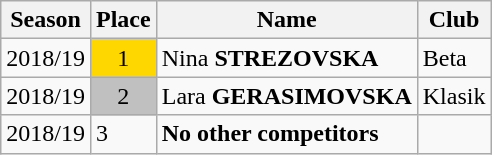<table class="wikitable">
<tr>
<th>Season</th>
<th>Place</th>
<th>Name</th>
<th>Club</th>
</tr>
<tr>
<td>2018/19</td>
<td style="text-align:center; background:gold;">1</td>
<td>Nina <strong>STREZOVSKA</strong></td>
<td>Beta</td>
</tr>
<tr>
<td>2018/19</td>
<td style="text-align:center; background:silver;">2</td>
<td>Lara <strong>GERASIMOVSKA</strong></td>
<td>Klasik</td>
</tr>
<tr>
<td>2018/19</td>
<td>3</td>
<td><strong>No other competitors</strong></td>
<td></td>
</tr>
</table>
